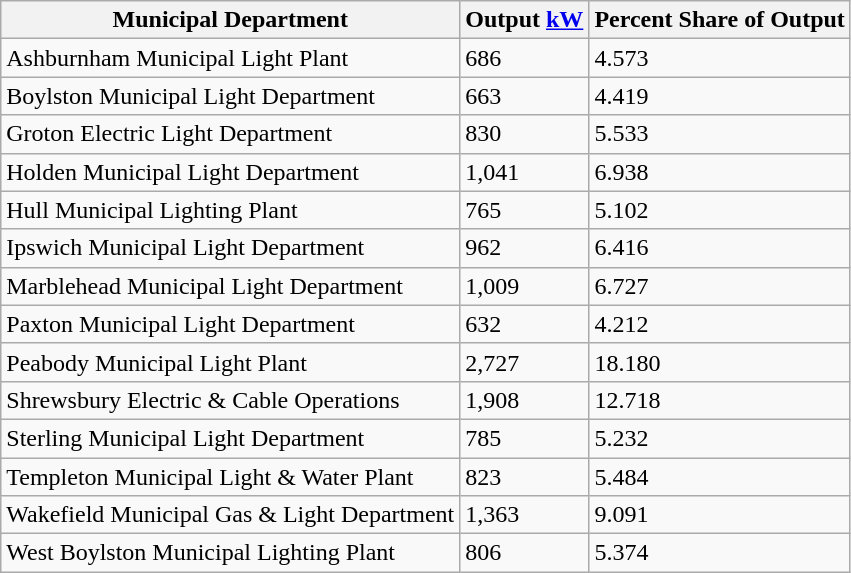<table class="wikitable sortable">
<tr>
<th>Municipal Department</th>
<th>Output <a href='#'>kW</a></th>
<th>Percent Share of Output</th>
</tr>
<tr>
<td>Ashburnham Municipal Light Plant</td>
<td>686</td>
<td>4.573</td>
</tr>
<tr>
<td>Boylston Municipal Light Department</td>
<td>663</td>
<td>4.419</td>
</tr>
<tr>
<td>Groton Electric Light Department</td>
<td>830</td>
<td>5.533</td>
</tr>
<tr>
<td>Holden Municipal Light Department</td>
<td>1,041</td>
<td>6.938</td>
</tr>
<tr>
<td>Hull Municipal Lighting Plant</td>
<td>765</td>
<td>5.102</td>
</tr>
<tr>
<td>Ipswich Municipal Light Department</td>
<td>962</td>
<td>6.416</td>
</tr>
<tr>
<td>Marblehead Municipal Light Department</td>
<td>1,009</td>
<td>6.727</td>
</tr>
<tr>
<td>Paxton Municipal Light Department</td>
<td>632</td>
<td>4.212</td>
</tr>
<tr>
<td>Peabody Municipal Light Plant</td>
<td>2,727</td>
<td>18.180</td>
</tr>
<tr>
<td>Shrewsbury Electric & Cable Operations</td>
<td>1,908</td>
<td>12.718</td>
</tr>
<tr>
<td>Sterling Municipal Light Department</td>
<td>785</td>
<td>5.232</td>
</tr>
<tr>
<td>Templeton Municipal Light & Water Plant</td>
<td>823</td>
<td>5.484</td>
</tr>
<tr>
<td>Wakefield Municipal Gas & Light Department</td>
<td>1,363</td>
<td>9.091</td>
</tr>
<tr>
<td>West Boylston Municipal Lighting Plant</td>
<td>806</td>
<td>5.374</td>
</tr>
</table>
